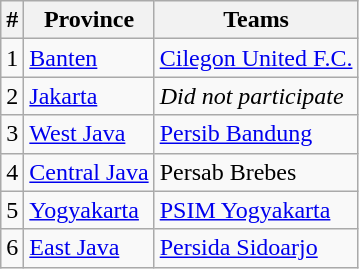<table class="wikitable">
<tr>
<th>#</th>
<th>Province</th>
<th>Teams</th>
</tr>
<tr>
<td>1</td>
<td> <a href='#'>Banten</a></td>
<td><a href='#'>Cilegon United F.C.</a></td>
</tr>
<tr>
<td>2</td>
<td> <a href='#'>Jakarta</a></td>
<td><em>Did not participate</em></td>
</tr>
<tr>
<td>3</td>
<td> <a href='#'>West Java</a></td>
<td><a href='#'>Persib Bandung</a></td>
</tr>
<tr>
<td>4</td>
<td> <a href='#'>Central Java</a></td>
<td>Persab Brebes</td>
</tr>
<tr>
<td>5</td>
<td> <a href='#'>Yogyakarta</a></td>
<td><a href='#'>PSIM Yogyakarta</a></td>
</tr>
<tr>
<td>6</td>
<td> <a href='#'>East Java</a></td>
<td><a href='#'>Persida Sidoarjo</a></td>
</tr>
</table>
